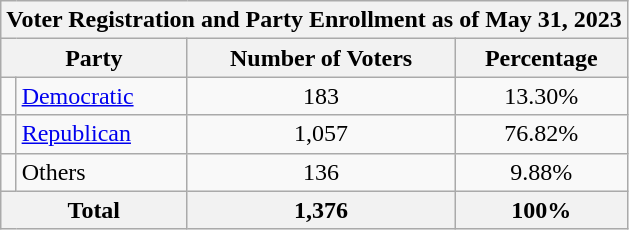<table class=wikitable>
<tr>
<th colspan = 6>Voter Registration and Party Enrollment as of May 31, 2023</th>
</tr>
<tr>
<th colspan = 2>Party</th>
<th>Number of Voters</th>
<th>Percentage</th>
</tr>
<tr>
<td></td>
<td><a href='#'>Democratic</a></td>
<td style="text-align:center;">183</td>
<td style="text-align:center;">13.30%</td>
</tr>
<tr>
<td></td>
<td><a href='#'>Republican</a></td>
<td style="text-align:center;">1,057</td>
<td style="text-align:center;">76.82%</td>
</tr>
<tr>
<td></td>
<td>Others</td>
<td style="text-align:center;">136</td>
<td style="text-align:center;">9.88%</td>
</tr>
<tr>
<th colspan = 2>Total</th>
<th style="text-align:center;">1,376</th>
<th style="text-align:center;">100%</th>
</tr>
</table>
